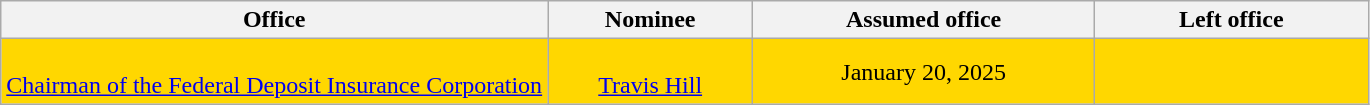<table class="wikitable sortable" style="text-align:center">
<tr>
<th style="width:40%;">Office</th>
<th style="width:15%;">Nominee</th>
<th style="width:25%;" data-sort- type="date">Assumed office</th>
<th style="width:20%;" data-sort- type="date">Left office</th>
</tr>
<tr style="background:gold">
<td><br><a href='#'>Chairman of the Federal Deposit Insurance Corporation</a></td>
<td><br><a href='#'>Travis Hill</a></td>
<td>January 20, 2025</td>
<td></td>
</tr>
</table>
